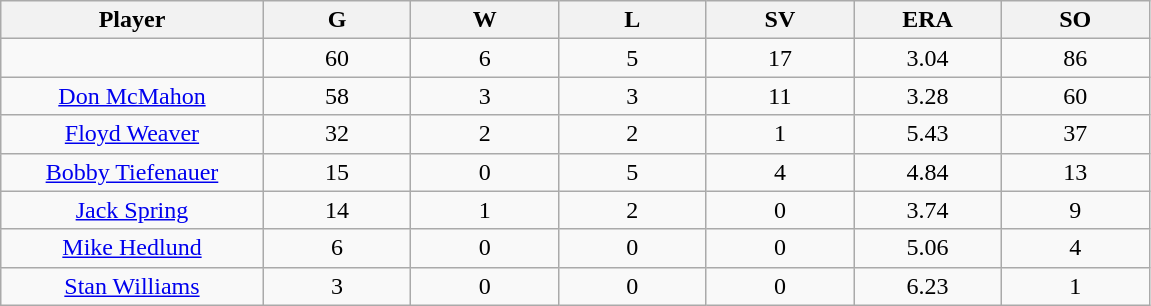<table class="wikitable sortable">
<tr>
<th bgcolor="#DDDDFF" width="16%">Player</th>
<th bgcolor="#DDDDFF" width="9%">G</th>
<th bgcolor="#DDDDFF" width="9%">W</th>
<th bgcolor="#DDDDFF" width="9%">L</th>
<th bgcolor="#DDDDFF" width="9%">SV</th>
<th bgcolor="#DDDDFF" width="9%">ERA</th>
<th bgcolor="#DDDDFF" width="9%">SO</th>
</tr>
<tr align="center">
<td></td>
<td>60</td>
<td>6</td>
<td>5</td>
<td>17</td>
<td>3.04</td>
<td>86</td>
</tr>
<tr align="center">
<td><a href='#'>Don McMahon</a></td>
<td>58</td>
<td>3</td>
<td>3</td>
<td>11</td>
<td>3.28</td>
<td>60</td>
</tr>
<tr align="center">
<td><a href='#'>Floyd Weaver</a></td>
<td>32</td>
<td>2</td>
<td>2</td>
<td>1</td>
<td>5.43</td>
<td>37</td>
</tr>
<tr align="center">
<td><a href='#'>Bobby Tiefenauer</a></td>
<td>15</td>
<td>0</td>
<td>5</td>
<td>4</td>
<td>4.84</td>
<td>13</td>
</tr>
<tr align="center">
<td><a href='#'>Jack Spring</a></td>
<td>14</td>
<td>1</td>
<td>2</td>
<td>0</td>
<td>3.74</td>
<td>9</td>
</tr>
<tr align="center">
<td><a href='#'>Mike Hedlund</a></td>
<td>6</td>
<td>0</td>
<td>0</td>
<td>0</td>
<td>5.06</td>
<td>4</td>
</tr>
<tr align="center">
<td><a href='#'>Stan Williams</a></td>
<td>3</td>
<td>0</td>
<td>0</td>
<td>0</td>
<td>6.23</td>
<td>1</td>
</tr>
</table>
